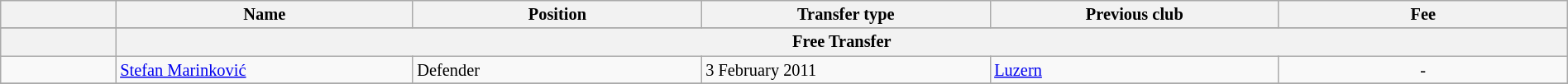<table class="wikitable" style="width:100%; font-size:85%;">
<tr>
<th width="2%"></th>
<th width="5%">Name</th>
<th width="5%">Position</th>
<th width="5%">Transfer type</th>
<th width="5%">Previous club</th>
<th width="5%">Fee</th>
</tr>
<tr>
</tr>
<tr>
<th></th>
<th colspan="5" align="center">Free Transfer</th>
</tr>
<tr>
<td align=center></td>
<td align=left> <a href='#'>Stefan Marinković</a></td>
<td align=left>Defender</td>
<td align=left>3 February 2011</td>
<td align=left> <a href='#'>Luzern</a></td>
<td align=center>-</td>
</tr>
<tr>
</tr>
</table>
